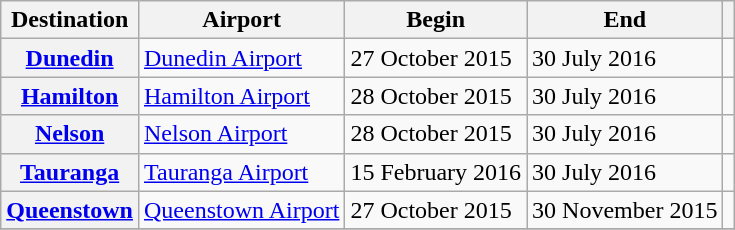<table class="wikitable sortable toccolours plainrowheaders">
<tr>
<th scope="col">Destination</th>
<th scope="col">Airport</th>
<th scope="col">Begin</th>
<th scope="col">End</th>
<th scope="col"></th>
</tr>
<tr>
<th scope="row"><a href='#'>Dunedin</a></th>
<td><a href='#'>Dunedin Airport</a></td>
<td>27 October 2015</td>
<td>30 July 2016</td>
<td align="center"></td>
</tr>
<tr>
<th scope="row"><a href='#'>Hamilton</a></th>
<td><a href='#'>Hamilton Airport</a></td>
<td>28 October 2015</td>
<td>30 July 2016</td>
<td align="center"></td>
</tr>
<tr>
<th scope="row"><a href='#'>Nelson</a></th>
<td><a href='#'>Nelson Airport</a></td>
<td>28 October 2015</td>
<td>30 July 2016</td>
<td align="center"></td>
</tr>
<tr>
<th scope="row"><a href='#'>Tauranga</a></th>
<td><a href='#'>Tauranga Airport</a></td>
<td>15 February 2016</td>
<td>30 July 2016</td>
<td align="center"></td>
</tr>
<tr>
<th scope="row"><a href='#'>Queenstown</a></th>
<td><a href='#'>Queenstown Airport</a></td>
<td>27 October 2015</td>
<td>30 November 2015</td>
<td align="center"></td>
</tr>
<tr>
</tr>
</table>
